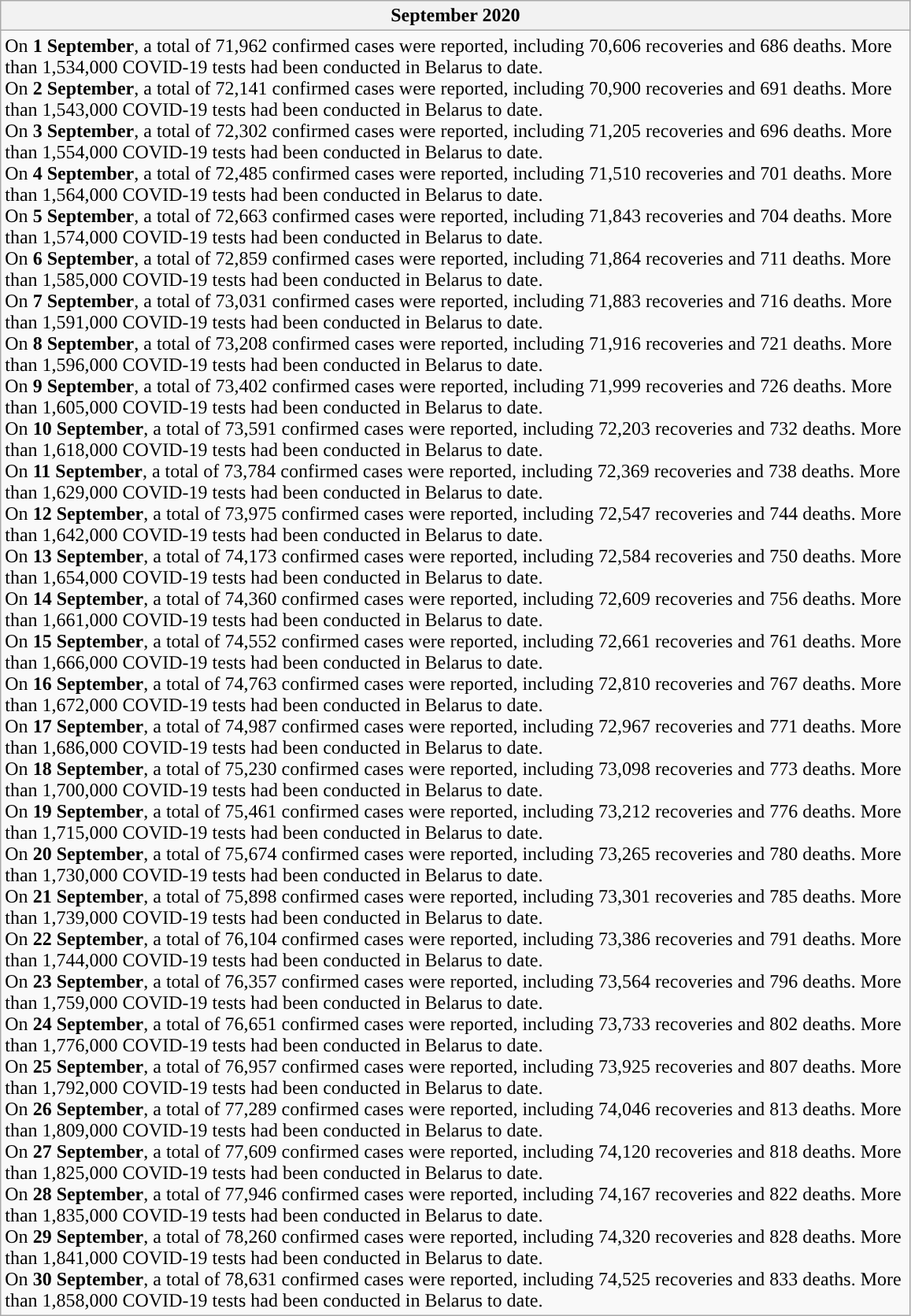<table class="wikitable mw-collapsible mw-collapsed" style="width: 61%">
<tr>
<th>September 2020</th>
</tr>
<tr>
<td>On <strong>1 September</strong>, a total of 71,962 confirmed cases were reported, including 70,606 recoveries and 686 deaths. More than 1,534,000 COVID-19 tests had been conducted in Belarus to date.<br>On <strong>2 September</strong>, a total of 72,141 confirmed cases were reported, including 70,900 recoveries and 691 deaths. More than 1,543,000 COVID-19 tests had been conducted in Belarus to date.<br>On <strong>3 September</strong>, a total of 72,302 confirmed cases were reported, including 71,205 recoveries and 696 deaths. More than 1,554,000 COVID-19 tests had been conducted in Belarus to date.<br>On <strong>4 September</strong>, a total of 72,485 confirmed cases were reported, including 71,510 recoveries and 701 deaths. More than 1,564,000 COVID-19 tests had been conducted in Belarus to date.<br>On <strong>5 September</strong>, a total of 72,663 confirmed cases were reported, including 71,843 recoveries and 704 deaths. More than 1,574,000 COVID-19 tests had been conducted in Belarus to date.<br>On <strong>6 September</strong>, a total of 72,859 confirmed cases were reported, including 71,864 recoveries and 711 deaths. More than 1,585,000 COVID-19 tests had been conducted in Belarus to date.<br>On <strong>7 September</strong>, a total of 73,031 confirmed cases were reported, including 71,883 recoveries and 716 deaths. More than 1,591,000 COVID-19 tests had been conducted in Belarus to date.<br>On <strong>8 September</strong>, a total of 73,208 confirmed cases were reported, including 71,916 recoveries and 721 deaths. More than 1,596,000 COVID-19 tests had been conducted in Belarus to date.<br>On <strong>9 September</strong>, a total of 73,402 confirmed cases were reported, including 71,999 recoveries and 726 deaths. More than 1,605,000 COVID-19 tests had been conducted in Belarus to date.<br>On <strong>10 September</strong>, a total of 73,591 confirmed cases were reported, including 72,203 recoveries and 732 deaths. More than 1,618,000 COVID-19 tests had been conducted in Belarus to date.<br>On <strong>11 September</strong>, a total of 73,784 confirmed cases were reported, including 72,369 recoveries and 738 deaths. More than 1,629,000 COVID-19 tests had been conducted in Belarus to date.<br>On <strong>12 September</strong>, a total of 73,975 confirmed cases were reported, including 72,547 recoveries and 744 deaths. More than 1,642,000 COVID-19 tests had been conducted in Belarus to date.<br>On <strong>13 September</strong>, a total of 74,173 confirmed cases were reported, including 72,584 recoveries and 750 deaths. More than 1,654,000 COVID-19 tests had been conducted in Belarus to date.<br>On <strong>14 September</strong>, a total of 74,360 confirmed cases were reported, including 72,609 recoveries and 756 deaths. More than 1,661,000 COVID-19 tests had been conducted in Belarus to date.<br>On <strong>15 September</strong>, a total of 74,552 confirmed cases were reported, including 72,661 recoveries and 761 deaths. More than 1,666,000 COVID-19 tests had been conducted in Belarus to date.<br>On <strong>16 September</strong>, a total of 74,763 confirmed cases were reported, including 72,810 recoveries and 767 deaths. More than 1,672,000 COVID-19 tests had been conducted in Belarus to date.<br>On <strong>17 September</strong>, a total of 74,987 confirmed cases were reported, including 72,967 recoveries and 771 deaths. More than 1,686,000 COVID-19 tests had been conducted in Belarus to date.<br>On <strong>18 September</strong>, a total of 75,230 confirmed cases were reported, including 73,098 recoveries and 773 deaths. More than 1,700,000 COVID-19 tests had been conducted in Belarus to date.<br>On <strong>19 September</strong>, a total of 75,461 confirmed cases were reported, including 73,212 recoveries and 776 deaths. More than 1,715,000 COVID-19 tests had been conducted in Belarus to date.<br>On <strong>20 September</strong>, a total of 75,674 confirmed cases were reported, including 73,265 recoveries and 780 deaths. More than 1,730,000 COVID-19 tests had been conducted in Belarus to date.<br>On <strong>21 September</strong>, a total of 75,898 confirmed cases were reported, including 73,301 recoveries and 785 deaths. More than 1,739,000 COVID-19 tests had been conducted in Belarus to date.<br>On <strong>22 September</strong>, a total of 76,104 confirmed cases were reported, including 73,386 recoveries and 791 deaths. More than 1,744,000 COVID-19 tests had been conducted in Belarus to date.<br>On <strong>23 September</strong>, a total of 76,357 confirmed cases were reported, including 73,564 recoveries and 796 deaths. More than 1,759,000 COVID-19 tests had been conducted in Belarus to date.<br>On <strong>24 September</strong>, a total of 76,651 confirmed cases were reported, including 73,733 recoveries and 802 deaths. More than 1,776,000 COVID-19 tests had been conducted in Belarus to date.<br>On <strong>25 September</strong>, a total of 76,957 confirmed cases were reported, including 73,925 recoveries and 807 deaths. More than 1,792,000 COVID-19 tests had been conducted in Belarus to date.<br>On <strong>26 September</strong>, a total of 77,289 confirmed cases were reported, including 74,046 recoveries and 813 deaths. More than 1,809,000 COVID-19 tests had been conducted in Belarus to date.<br>On <strong>27 September</strong>, a total of 77,609 confirmed cases were reported, including 74,120 recoveries and 818 deaths. More than 1,825,000 COVID-19 tests had been conducted in Belarus to date.<br>On <strong>28 September</strong>, a total of 77,946 confirmed cases were reported, including 74,167 recoveries and 822 deaths. More than 1,835,000 COVID-19 tests had been conducted in Belarus to date.<br>On <strong>29 September</strong>, a total of 78,260 confirmed cases were reported, including 74,320 recoveries and 828 deaths. More than 1,841,000 COVID-19 tests had been conducted in Belarus to date.<br>On <strong>30 September</strong>, a total of 78,631 confirmed cases were reported, including 74,525 recoveries and 833 deaths. More than 1,858,000 COVID-19 tests had been conducted in Belarus to date.</td>
</tr>
</table>
